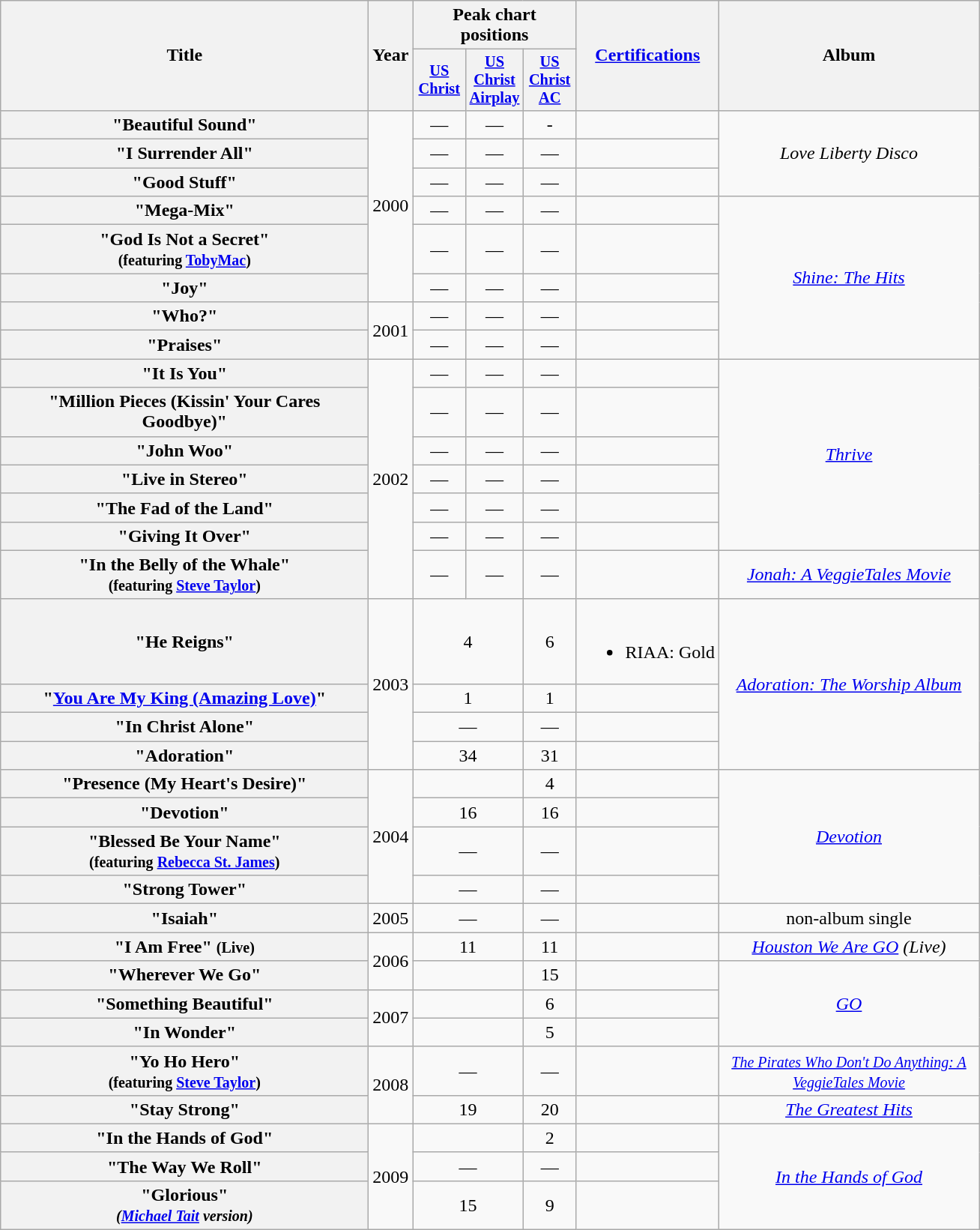<table class="wikitable plainrowheaders" style="text-align:center;" border="1">
<tr>
<th scope="col" style="width:20em;" rowspan="2">Title</th>
<th scope="col" style="width:2em;" rowspan="2">Year</th>
<th scope="col" colspan="3">Peak chart positions</th>
<th rowspan="2"><a href='#'>Certifications</a><br></th>
<th rowspan="2" style="width:14em;">Album</th>
</tr>
<tr>
<th style="width:3em; font-size:85%"><a href='#'>US<br>Christ</a><br></th>
<th style="width:3em; font-size:85%"><a href='#'>US<br>Christ<br>Airplay</a><br></th>
<th style="width:3em; font-size:85%"><a href='#'>US<br>Christ<br>AC</a><br></th>
</tr>
<tr>
<th scope="row">"Beautiful Sound"</th>
<td rowspan="6">2000</td>
<td>—</td>
<td>—</td>
<td>-</td>
<td></td>
<td rowspan="3"><em>Love Liberty Disco</em></td>
</tr>
<tr>
<th scope="row">"I Surrender All"</th>
<td>—</td>
<td>—</td>
<td>—</td>
<td></td>
</tr>
<tr>
<th scope="row">"Good Stuff"</th>
<td>—</td>
<td>—</td>
<td>—</td>
<td></td>
</tr>
<tr>
<th scope="row">"Mega-Mix"</th>
<td>—</td>
<td>—</td>
<td>—</td>
<td></td>
<td rowspan="5"><em><a href='#'>Shine: The Hits</a></em></td>
</tr>
<tr>
<th scope="row">"God Is Not a Secret"<br><small>(featuring <a href='#'>TobyMac</a>)</small></th>
<td>—</td>
<td>—</td>
<td>—</td>
<td></td>
</tr>
<tr>
<th scope="row">"Joy"</th>
<td>—</td>
<td>—</td>
<td>—</td>
<td></td>
</tr>
<tr>
<th scope="row">"Who?"</th>
<td rowspan="2">2001</td>
<td>—</td>
<td>—</td>
<td>—</td>
<td></td>
</tr>
<tr>
<th scope="row">"Praises"</th>
<td>—</td>
<td>—</td>
<td>—</td>
<td></td>
</tr>
<tr>
<th scope="row">"It Is You"</th>
<td rowspan="7">2002</td>
<td>—</td>
<td>—</td>
<td>—</td>
<td></td>
<td rowspan="6"><em><a href='#'>Thrive</a></em></td>
</tr>
<tr>
<th scope="row">"Million Pieces (Kissin' Your Cares Goodbye)"</th>
<td>—</td>
<td>—</td>
<td>—</td>
<td></td>
</tr>
<tr>
<th scope="row">"John Woo"</th>
<td>—</td>
<td>—</td>
<td>—</td>
<td></td>
</tr>
<tr>
<th scope="row">"Live in Stereo"</th>
<td>—</td>
<td>—</td>
<td>—</td>
<td></td>
</tr>
<tr>
<th scope="row">"The Fad of the Land"</th>
<td>—</td>
<td>—</td>
<td>—</td>
<td></td>
</tr>
<tr>
<th scope="row">"Giving It Over"</th>
<td>—</td>
<td>—</td>
<td>—</td>
<td></td>
</tr>
<tr>
<th scope="row">"In the Belly of the Whale"<br><small>(featuring <a href='#'>Steve Taylor</a>)</small></th>
<td>—</td>
<td>—</td>
<td>—</td>
<td></td>
<td><em><a href='#'>Jonah: A VeggieTales Movie</a></em></td>
</tr>
<tr>
<th scope="row">"He Reigns"</th>
<td rowspan="4">2003</td>
<td colspan="2">4</td>
<td>6</td>
<td><br><ul><li>RIAA: Gold</li></ul></td>
<td rowspan="4"><em><a href='#'>Adoration: The Worship Album</a></em></td>
</tr>
<tr>
<th scope="row">"<a href='#'>You Are My King (Amazing Love)</a>"</th>
<td colspan="2">1</td>
<td>1</td>
<td></td>
</tr>
<tr>
<th scope="row">"In Christ Alone"</th>
<td colspan="2">—</td>
<td>—</td>
<td></td>
</tr>
<tr>
<th scope="row">"Adoration"</th>
<td colspan="2">34</td>
<td>31</td>
<td></td>
</tr>
<tr>
<th scope="row">"Presence (My Heart's Desire)"</th>
<td rowspan="4">2004</td>
<td colspan="2"></td>
<td>4</td>
<td></td>
<td rowspan="4"><em><a href='#'>Devotion</a></em></td>
</tr>
<tr>
<th scope="row">"Devotion"</th>
<td colspan="2">16</td>
<td>16</td>
<td></td>
</tr>
<tr>
<th scope="row">"Blessed Be Your Name"<br><small>(featuring <a href='#'>Rebecca St. James</a>)</small></th>
<td colspan="2">—</td>
<td>—</td>
<td></td>
</tr>
<tr>
<th scope="row">"Strong Tower"</th>
<td colspan="2">—</td>
<td>—</td>
<td></td>
</tr>
<tr>
<th scope="row">"Isaiah"</th>
<td>2005</td>
<td colspan="2">—</td>
<td>—</td>
<td></td>
<td>non-album single</td>
</tr>
<tr>
<th scope="row">"I Am Free" <small>(Live)</small></th>
<td rowspan="2">2006</td>
<td colspan="2">11</td>
<td>11</td>
<td></td>
<td rowspan="1"><em><a href='#'>Houston We Are GO</a> (Live)</em></td>
</tr>
<tr>
<th scope="row">"Wherever We Go"</th>
<td colspan="2"></td>
<td>15</td>
<td></td>
<td rowspan="3"><em><a href='#'>GO</a></em></td>
</tr>
<tr>
<th scope="row">"Something Beautiful"</th>
<td rowspan="2">2007</td>
<td colspan="2"></td>
<td>6</td>
<td></td>
</tr>
<tr>
<th scope="row">"In Wonder"</th>
<td colspan="2"></td>
<td>5</td>
<td></td>
</tr>
<tr>
<th scope="row">"Yo Ho Hero"<br><small>(featuring <a href='#'>Steve Taylor</a>)</small></th>
<td rowspan="2">2008</td>
<td colspan="2">—</td>
<td>—</td>
<td></td>
<td><small><em><a href='#'>The Pirates Who Don't Do Anything: A VeggieTales Movie</a></em></small></td>
</tr>
<tr>
<th scope="row">"Stay Strong"</th>
<td colspan="2">19</td>
<td>20</td>
<td></td>
<td><em><a href='#'>The Greatest Hits</a></em></td>
</tr>
<tr>
<th scope="row">"In the Hands of God"</th>
<td rowspan="3">2009</td>
<td colspan="2"></td>
<td>2</td>
<td></td>
<td rowspan="3"><em><a href='#'>In the Hands of God</a></em></td>
</tr>
<tr>
<th scope="row">"The Way We Roll"</th>
<td colspan="2">—</td>
<td>—</td>
<td></td>
</tr>
<tr>
<th scope="row">"Glorious"<br><small><em>(<a href='#'>Michael Tait</a> version)</em></small></th>
<td colspan="2">15</td>
<td>9</td>
<td></td>
</tr>
</table>
